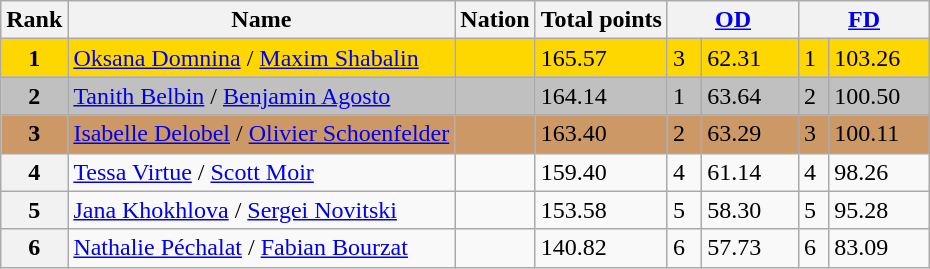<table class="wikitable">
<tr>
<th>Rank</th>
<th>Name</th>
<th>Nation</th>
<th>Total points</th>
<th colspan="2" width="80px"><a href='#'>OD</a></th>
<th colspan="2" width="80px"><a href='#'>FD</a></th>
</tr>
<tr bgcolor="gold">
<td align="center"><strong>1</strong></td>
<td><a href='#'>Oksana Domnina</a> / <a href='#'>Maxim Shabalin</a></td>
<td></td>
<td>165.57</td>
<td>3</td>
<td>62.31</td>
<td>1</td>
<td>103.26</td>
</tr>
<tr bgcolor="silver">
<td align="center"><strong>2</strong></td>
<td><a href='#'>Tanith Belbin</a> / <a href='#'>Benjamin Agosto</a></td>
<td></td>
<td>164.14</td>
<td>1</td>
<td>63.64</td>
<td>2</td>
<td>100.50</td>
</tr>
<tr bgcolor="cc9966">
<td align="center"><strong>3</strong></td>
<td><a href='#'>Isabelle Delobel</a> / <a href='#'>Olivier Schoenfelder</a></td>
<td></td>
<td>163.40</td>
<td>2</td>
<td>63.29</td>
<td>3</td>
<td>100.11</td>
</tr>
<tr>
<th>4</th>
<td><a href='#'>Tessa Virtue</a> / <a href='#'>Scott Moir</a></td>
<td></td>
<td>159.40</td>
<td>4</td>
<td>61.14</td>
<td>4</td>
<td>98.26</td>
</tr>
<tr>
<th>5</th>
<td><a href='#'>Jana Khokhlova</a> / <a href='#'>Sergei Novitski</a></td>
<td></td>
<td>153.58</td>
<td>5</td>
<td>58.30</td>
<td>5</td>
<td>95.28</td>
</tr>
<tr>
<th>6</th>
<td><a href='#'>Nathalie Péchalat</a> / <a href='#'>Fabian Bourzat</a></td>
<td></td>
<td>140.82</td>
<td>6</td>
<td>57.73</td>
<td>6</td>
<td>83.09</td>
</tr>
</table>
